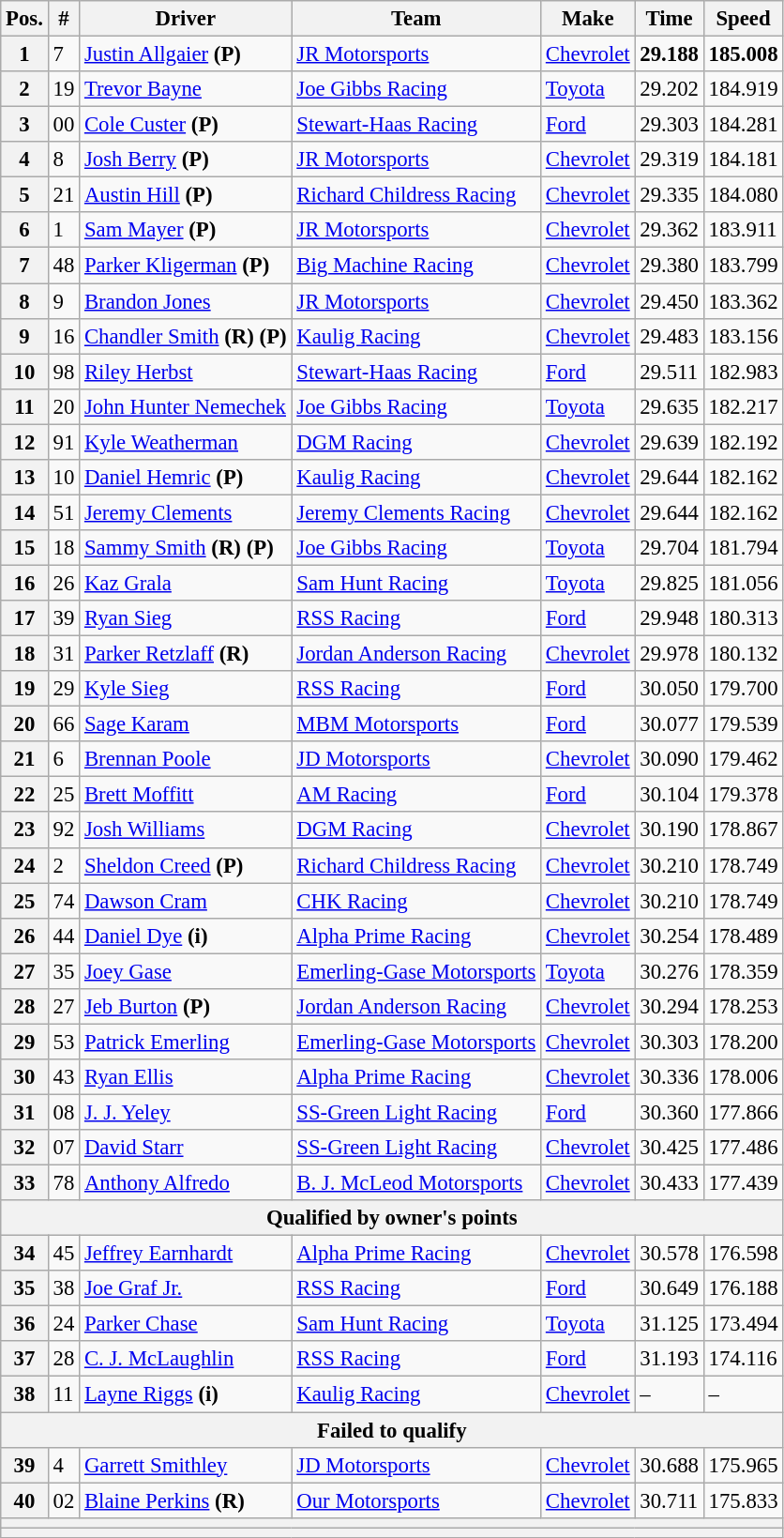<table class="wikitable" style="font-size:95%">
<tr>
<th>Pos.</th>
<th>#</th>
<th>Driver</th>
<th>Team</th>
<th>Make</th>
<th>Time</th>
<th>Speed</th>
</tr>
<tr>
<th>1</th>
<td>7</td>
<td><a href='#'>Justin Allgaier</a> <strong>(P)</strong></td>
<td><a href='#'>JR Motorsports</a></td>
<td><a href='#'>Chevrolet</a></td>
<td><strong>29.188</strong></td>
<td><strong>185.008</strong></td>
</tr>
<tr>
<th>2</th>
<td>19</td>
<td><a href='#'>Trevor Bayne</a></td>
<td><a href='#'>Joe Gibbs Racing</a></td>
<td><a href='#'>Toyota</a></td>
<td>29.202</td>
<td>184.919</td>
</tr>
<tr>
<th>3</th>
<td>00</td>
<td><a href='#'>Cole Custer</a> <strong>(P)</strong></td>
<td><a href='#'>Stewart-Haas Racing</a></td>
<td><a href='#'>Ford</a></td>
<td>29.303</td>
<td>184.281</td>
</tr>
<tr>
<th>4</th>
<td>8</td>
<td><a href='#'>Josh Berry</a> <strong>(P)</strong></td>
<td><a href='#'>JR Motorsports</a></td>
<td><a href='#'>Chevrolet</a></td>
<td>29.319</td>
<td>184.181</td>
</tr>
<tr>
<th>5</th>
<td>21</td>
<td><a href='#'>Austin Hill</a> <strong>(P)</strong></td>
<td><a href='#'>Richard Childress Racing</a></td>
<td><a href='#'>Chevrolet</a></td>
<td>29.335</td>
<td>184.080</td>
</tr>
<tr>
<th>6</th>
<td>1</td>
<td><a href='#'>Sam Mayer</a> <strong>(P)</strong></td>
<td><a href='#'>JR Motorsports</a></td>
<td><a href='#'>Chevrolet</a></td>
<td>29.362</td>
<td>183.911</td>
</tr>
<tr>
<th>7</th>
<td>48</td>
<td><a href='#'>Parker Kligerman</a> <strong>(P)</strong></td>
<td><a href='#'>Big Machine Racing</a></td>
<td><a href='#'>Chevrolet</a></td>
<td>29.380</td>
<td>183.799</td>
</tr>
<tr>
<th>8</th>
<td>9</td>
<td><a href='#'>Brandon Jones</a></td>
<td><a href='#'>JR Motorsports</a></td>
<td><a href='#'>Chevrolet</a></td>
<td>29.450</td>
<td>183.362</td>
</tr>
<tr>
<th>9</th>
<td>16</td>
<td><a href='#'>Chandler Smith</a> <strong>(R)</strong> <strong>(P)</strong></td>
<td><a href='#'>Kaulig Racing</a></td>
<td><a href='#'>Chevrolet</a></td>
<td>29.483</td>
<td>183.156</td>
</tr>
<tr>
<th>10</th>
<td>98</td>
<td><a href='#'>Riley Herbst</a></td>
<td><a href='#'>Stewart-Haas Racing</a></td>
<td><a href='#'>Ford</a></td>
<td>29.511</td>
<td>182.983</td>
</tr>
<tr>
<th>11</th>
<td>20</td>
<td><a href='#'>John Hunter Nemechek</a></td>
<td><a href='#'>Joe Gibbs Racing</a></td>
<td><a href='#'>Toyota</a></td>
<td>29.635</td>
<td>182.217</td>
</tr>
<tr>
<th>12</th>
<td>91</td>
<td><a href='#'>Kyle Weatherman</a></td>
<td><a href='#'>DGM Racing</a></td>
<td><a href='#'>Chevrolet</a></td>
<td>29.639</td>
<td>182.192</td>
</tr>
<tr>
<th>13</th>
<td>10</td>
<td><a href='#'>Daniel Hemric</a> <strong>(P)</strong></td>
<td><a href='#'>Kaulig Racing</a></td>
<td><a href='#'>Chevrolet</a></td>
<td>29.644</td>
<td>182.162</td>
</tr>
<tr>
<th>14</th>
<td>51</td>
<td><a href='#'>Jeremy Clements</a></td>
<td><a href='#'>Jeremy Clements Racing</a></td>
<td><a href='#'>Chevrolet</a></td>
<td>29.644</td>
<td>182.162</td>
</tr>
<tr>
<th>15</th>
<td>18</td>
<td><a href='#'>Sammy Smith</a> <strong>(R)</strong> <strong>(P)</strong></td>
<td><a href='#'>Joe Gibbs Racing</a></td>
<td><a href='#'>Toyota</a></td>
<td>29.704</td>
<td>181.794</td>
</tr>
<tr>
<th>16</th>
<td>26</td>
<td><a href='#'>Kaz Grala</a></td>
<td><a href='#'>Sam Hunt Racing</a></td>
<td><a href='#'>Toyota</a></td>
<td>29.825</td>
<td>181.056</td>
</tr>
<tr>
<th>17</th>
<td>39</td>
<td><a href='#'>Ryan Sieg</a></td>
<td><a href='#'>RSS Racing</a></td>
<td><a href='#'>Ford</a></td>
<td>29.948</td>
<td>180.313</td>
</tr>
<tr>
<th>18</th>
<td>31</td>
<td><a href='#'>Parker Retzlaff</a> <strong>(R)</strong></td>
<td><a href='#'>Jordan Anderson Racing</a></td>
<td><a href='#'>Chevrolet</a></td>
<td>29.978</td>
<td>180.132</td>
</tr>
<tr>
<th>19</th>
<td>29</td>
<td><a href='#'>Kyle Sieg</a></td>
<td><a href='#'>RSS Racing</a></td>
<td><a href='#'>Ford</a></td>
<td>30.050</td>
<td>179.700</td>
</tr>
<tr>
<th>20</th>
<td>66</td>
<td><a href='#'>Sage Karam</a></td>
<td><a href='#'>MBM Motorsports</a></td>
<td><a href='#'>Ford</a></td>
<td>30.077</td>
<td>179.539</td>
</tr>
<tr>
<th>21</th>
<td>6</td>
<td><a href='#'>Brennan Poole</a></td>
<td><a href='#'>JD Motorsports</a></td>
<td><a href='#'>Chevrolet</a></td>
<td>30.090</td>
<td>179.462</td>
</tr>
<tr>
<th>22</th>
<td>25</td>
<td><a href='#'>Brett Moffitt</a></td>
<td><a href='#'>AM Racing</a></td>
<td><a href='#'>Ford</a></td>
<td>30.104</td>
<td>179.378</td>
</tr>
<tr>
<th>23</th>
<td>92</td>
<td><a href='#'>Josh Williams</a></td>
<td><a href='#'>DGM Racing</a></td>
<td><a href='#'>Chevrolet</a></td>
<td>30.190</td>
<td>178.867</td>
</tr>
<tr>
<th>24</th>
<td>2</td>
<td><a href='#'>Sheldon Creed</a> <strong>(P)</strong></td>
<td><a href='#'>Richard Childress Racing</a></td>
<td><a href='#'>Chevrolet</a></td>
<td>30.210</td>
<td>178.749</td>
</tr>
<tr>
<th>25</th>
<td>74</td>
<td><a href='#'>Dawson Cram</a></td>
<td><a href='#'>CHK Racing</a></td>
<td><a href='#'>Chevrolet</a></td>
<td>30.210</td>
<td>178.749</td>
</tr>
<tr>
<th>26</th>
<td>44</td>
<td><a href='#'>Daniel Dye</a> <strong>(i)</strong></td>
<td><a href='#'>Alpha Prime Racing</a></td>
<td><a href='#'>Chevrolet</a></td>
<td>30.254</td>
<td>178.489</td>
</tr>
<tr>
<th>27</th>
<td>35</td>
<td><a href='#'>Joey Gase</a></td>
<td><a href='#'>Emerling-Gase Motorsports</a></td>
<td><a href='#'>Toyota</a></td>
<td>30.276</td>
<td>178.359</td>
</tr>
<tr>
<th>28</th>
<td>27</td>
<td><a href='#'>Jeb Burton</a> <strong>(P)</strong></td>
<td><a href='#'>Jordan Anderson Racing</a></td>
<td><a href='#'>Chevrolet</a></td>
<td>30.294</td>
<td>178.253</td>
</tr>
<tr>
<th>29</th>
<td>53</td>
<td><a href='#'>Patrick Emerling</a></td>
<td><a href='#'>Emerling-Gase Motorsports</a></td>
<td><a href='#'>Chevrolet</a></td>
<td>30.303</td>
<td>178.200</td>
</tr>
<tr>
<th>30</th>
<td>43</td>
<td><a href='#'>Ryan Ellis</a></td>
<td><a href='#'>Alpha Prime Racing</a></td>
<td><a href='#'>Chevrolet</a></td>
<td>30.336</td>
<td>178.006</td>
</tr>
<tr>
<th>31</th>
<td>08</td>
<td><a href='#'>J. J. Yeley</a></td>
<td><a href='#'>SS-Green Light Racing</a></td>
<td><a href='#'>Ford</a></td>
<td>30.360</td>
<td>177.866</td>
</tr>
<tr>
<th>32</th>
<td>07</td>
<td><a href='#'>David Starr</a></td>
<td><a href='#'>SS-Green Light Racing</a></td>
<td><a href='#'>Chevrolet</a></td>
<td>30.425</td>
<td>177.486</td>
</tr>
<tr>
<th>33</th>
<td>78</td>
<td><a href='#'>Anthony Alfredo</a></td>
<td><a href='#'>B. J. McLeod Motorsports</a></td>
<td><a href='#'>Chevrolet</a></td>
<td>30.433</td>
<td>177.439</td>
</tr>
<tr>
<th colspan="7">Qualified by owner's points</th>
</tr>
<tr>
<th>34</th>
<td>45</td>
<td><a href='#'>Jeffrey Earnhardt</a></td>
<td><a href='#'>Alpha Prime Racing</a></td>
<td><a href='#'>Chevrolet</a></td>
<td>30.578</td>
<td>176.598</td>
</tr>
<tr>
<th>35</th>
<td>38</td>
<td><a href='#'>Joe Graf Jr.</a></td>
<td><a href='#'>RSS Racing</a></td>
<td><a href='#'>Ford</a></td>
<td>30.649</td>
<td>176.188</td>
</tr>
<tr>
<th>36</th>
<td>24</td>
<td><a href='#'>Parker Chase</a></td>
<td><a href='#'>Sam Hunt Racing</a></td>
<td><a href='#'>Toyota</a></td>
<td>31.125</td>
<td>173.494</td>
</tr>
<tr>
<th>37</th>
<td>28</td>
<td><a href='#'>C. J. McLaughlin</a></td>
<td><a href='#'>RSS Racing</a></td>
<td><a href='#'>Ford</a></td>
<td>31.193</td>
<td>174.116</td>
</tr>
<tr>
<th>38</th>
<td>11</td>
<td><a href='#'>Layne Riggs</a> <strong>(i)</strong></td>
<td><a href='#'>Kaulig Racing</a></td>
<td><a href='#'>Chevrolet</a></td>
<td>–</td>
<td>–</td>
</tr>
<tr>
<th colspan="7">Failed to qualify</th>
</tr>
<tr>
<th>39</th>
<td>4</td>
<td><a href='#'>Garrett Smithley</a></td>
<td><a href='#'>JD Motorsports</a></td>
<td><a href='#'>Chevrolet</a></td>
<td>30.688</td>
<td>175.965</td>
</tr>
<tr>
<th>40</th>
<td>02</td>
<td><a href='#'>Blaine Perkins</a> <strong>(R)</strong></td>
<td><a href='#'>Our Motorsports</a></td>
<td><a href='#'>Chevrolet</a></td>
<td>30.711</td>
<td>175.833</td>
</tr>
<tr>
<th colspan="7"></th>
</tr>
<tr>
<th colspan="7"></th>
</tr>
</table>
